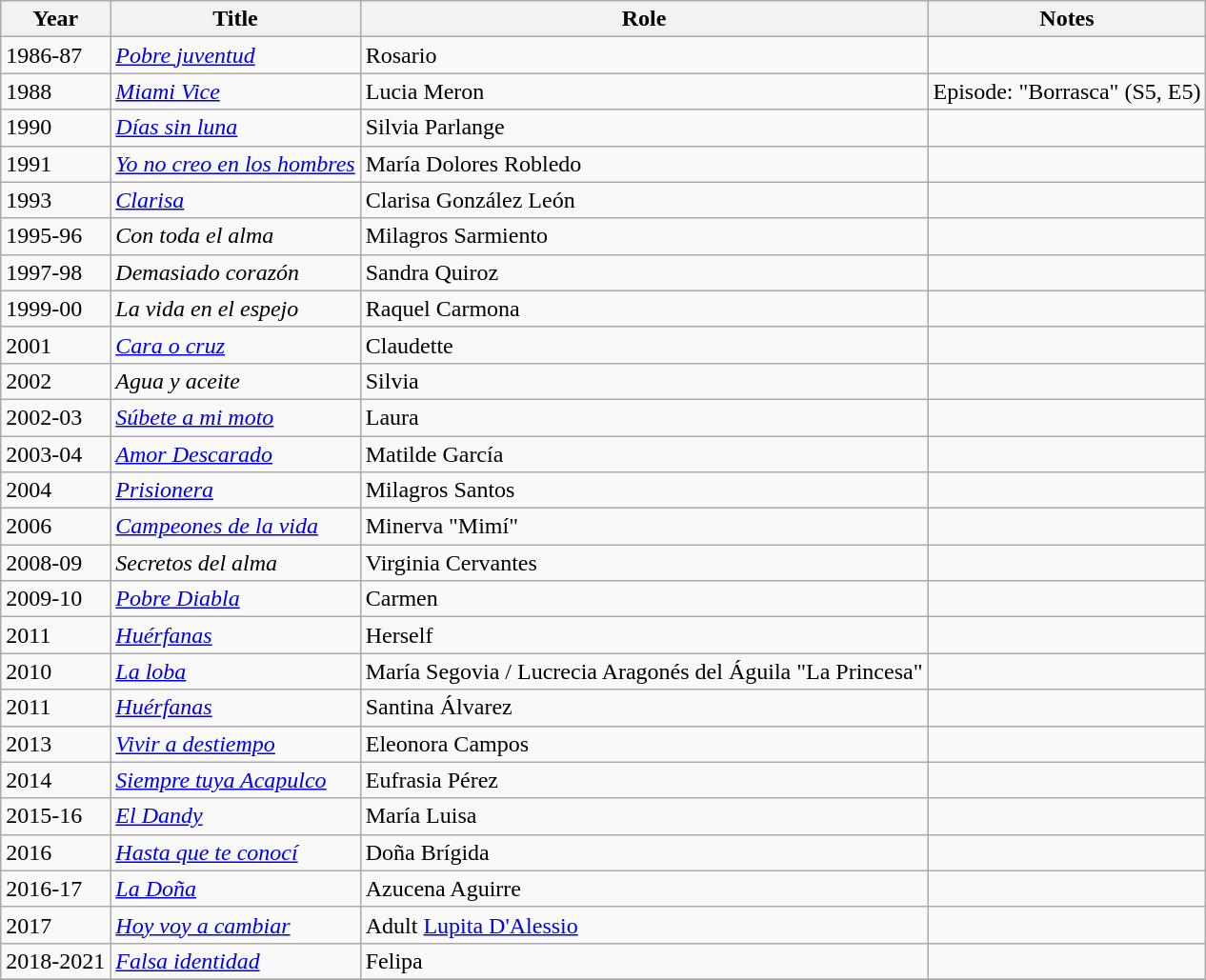<table class="wikitable">
<tr>
<th>Year</th>
<th>Title</th>
<th>Role</th>
<th>Notes</th>
</tr>
<tr>
<td>1986-87</td>
<td><em><a href='#'>Pobre juventud</a></em></td>
<td>Rosario</td>
<td></td>
</tr>
<tr>
<td>1988</td>
<td><em><a href='#'>Miami Vice</a></em></td>
<td>Lucia Meron</td>
<td>Episode: "Borrasca" (S5, E5)</td>
</tr>
<tr>
<td>1990</td>
<td><em><a href='#'>Días sin luna</a></em></td>
<td>Silvia Parlange</td>
<td></td>
</tr>
<tr>
<td>1991</td>
<td><em><a href='#'>Yo no creo en los hombres</a></em></td>
<td>María Dolores Robledo</td>
<td></td>
</tr>
<tr>
<td>1993</td>
<td><em><a href='#'>Clarisa</a></em></td>
<td>Clarisa González León</td>
<td></td>
</tr>
<tr>
<td>1995-96</td>
<td><em>Con toda el alma</em></td>
<td>Milagros Sarmiento</td>
<td></td>
</tr>
<tr>
<td>1997-98</td>
<td><em>Demasiado corazón</em></td>
<td>Sandra Quiroz</td>
<td></td>
</tr>
<tr>
<td>1999-00</td>
<td><em>La vida en el espejo</em></td>
<td>Raquel Carmona</td>
<td></td>
</tr>
<tr>
<td>2001</td>
<td><em><a href='#'>Cara o cruz</a></em></td>
<td>Claudette</td>
<td></td>
</tr>
<tr>
<td>2002</td>
<td><em>Agua y aceite</em></td>
<td>Silvia</td>
<td></td>
</tr>
<tr>
<td>2002-03</td>
<td><em><a href='#'>Súbete a mi moto</a></em></td>
<td>Laura</td>
<td></td>
</tr>
<tr>
<td>2003-04</td>
<td><em><a href='#'>Amor Descarado</a></em></td>
<td>Matilde García</td>
<td></td>
</tr>
<tr>
<td>2004</td>
<td><em><a href='#'>Prisionera</a></em></td>
<td>Milagros Santos</td>
<td></td>
</tr>
<tr>
<td>2006</td>
<td><em><a href='#'>Campeones de la vida</a></em></td>
<td>Minerva "Mimí"</td>
<td></td>
</tr>
<tr>
<td>2008-09</td>
<td><em>Secretos del alma</em></td>
<td>Virginia Cervantes</td>
<td></td>
</tr>
<tr>
<td>2009-10</td>
<td><em><a href='#'>Pobre Diabla</a></em></td>
<td>Carmen</td>
<td></td>
</tr>
<tr>
<td>2011</td>
<td><em><a href='#'>Huérfanas</a></em></td>
<td>Herself</td>
<td></td>
</tr>
<tr>
<td>2010</td>
<td><em><a href='#'>La loba</a></em></td>
<td>María Segovia / Lucrecia Aragonés del Águila "La Princesa"</td>
<td></td>
</tr>
<tr>
<td>2011</td>
<td><em><a href='#'>Huérfanas</a></em></td>
<td>Santina Álvarez</td>
<td></td>
</tr>
<tr>
<td>2013</td>
<td><em><a href='#'>Vivir a destiempo</a></em></td>
<td>Eleonora Campos</td>
<td></td>
</tr>
<tr>
<td>2014</td>
<td><em><a href='#'>Siempre tuya Acapulco</a></em></td>
<td>Eufrasia Pérez</td>
<td></td>
</tr>
<tr>
<td>2015-16</td>
<td><em><a href='#'>El Dandy</a></em></td>
<td>María Luisa</td>
<td></td>
</tr>
<tr>
<td>2016</td>
<td><em><a href='#'>Hasta que te conocí</a></em></td>
<td>Doña Brígida</td>
<td></td>
</tr>
<tr>
<td>2016-17</td>
<td><em><a href='#'>La Doña</a></em></td>
<td>Azucena Aguirre</td>
<td></td>
</tr>
<tr>
<td>2017</td>
<td><em><a href='#'>Hoy voy a cambiar</a></em></td>
<td>Adult <a href='#'>Lupita D'Alessio</a></td>
<td></td>
</tr>
<tr>
<td>2018-2021</td>
<td><em><a href='#'>Falsa identidad</a></em></td>
<td>Felipa</td>
<td></td>
</tr>
<tr>
</tr>
</table>
